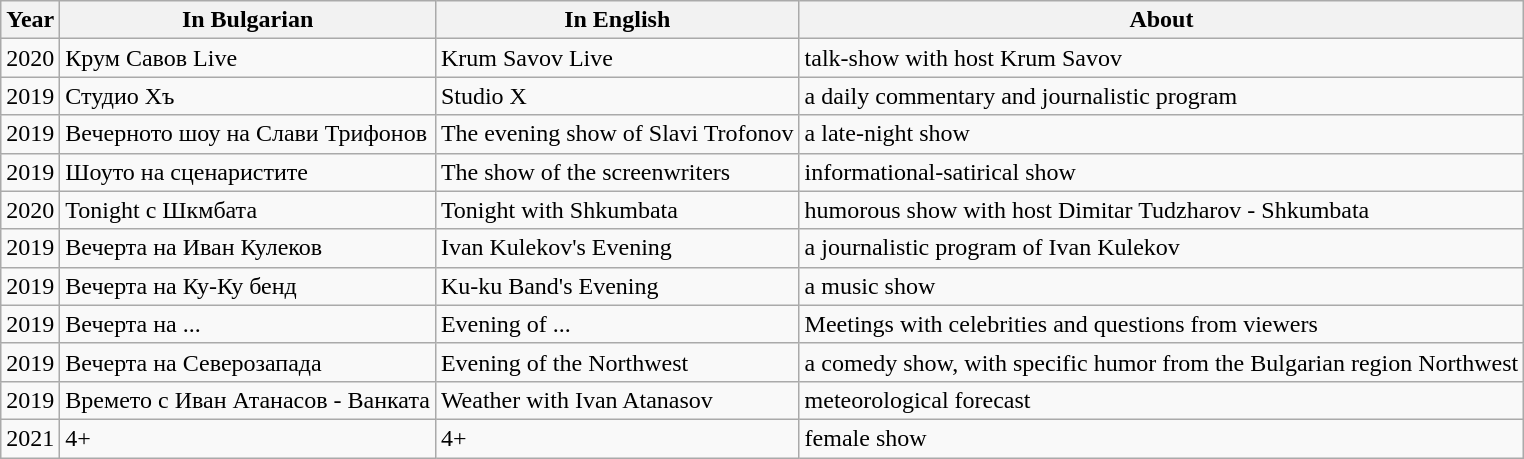<table class="wikitable">
<tr>
<th>Year</th>
<th>In Bulgarian</th>
<th>In English</th>
<th>About</th>
</tr>
<tr>
<td>2020</td>
<td>Крум Савов Live</td>
<td>Krum Savov Live</td>
<td>talk-show with host Krum Savov</td>
</tr>
<tr>
<td>2019</td>
<td>Студио Хъ</td>
<td>Studio X</td>
<td>a daily commentary and journalistic program</td>
</tr>
<tr>
<td>2019</td>
<td>Вечерното шоу на Слави Трифонов</td>
<td>The evening show of Slavi Trofonov</td>
<td>a late-night show</td>
</tr>
<tr>
<td>2019</td>
<td>Шоуто на сценаристите</td>
<td>The show of the screenwriters</td>
<td>informational-satirical show</td>
</tr>
<tr>
<td>2020</td>
<td>Tonight с Шкмбата</td>
<td>Tonight with Shkumbata</td>
<td>humorous show with host Dimitar Tudzharov - Shkumbata</td>
</tr>
<tr>
<td>2019</td>
<td>Вечерта на Иван Кулеков</td>
<td>Ivan Kulekov's Evening</td>
<td>a journalistic program of Ivan Kulekov</td>
</tr>
<tr>
<td>2019</td>
<td>Вечерта на Ку-Ку бенд</td>
<td>Ku-ku Band's Evening</td>
<td>a music show</td>
</tr>
<tr>
<td>2019</td>
<td>Вечерта на ...</td>
<td>Evening of ...</td>
<td>Meetings with celebrities and questions from viewers</td>
</tr>
<tr>
<td>2019</td>
<td>Вечерта на Северозапада</td>
<td>Evening of the Northwest</td>
<td>a comedy show, with specific humor from the Bulgarian region Northwest</td>
</tr>
<tr>
<td>2019</td>
<td>Времето с Иван Атанасов - Ванката</td>
<td>Weather with Ivan Atanasov</td>
<td>meteorological forecast</td>
</tr>
<tr>
<td>2021</td>
<td>4+</td>
<td>4+</td>
<td>female show</td>
</tr>
</table>
